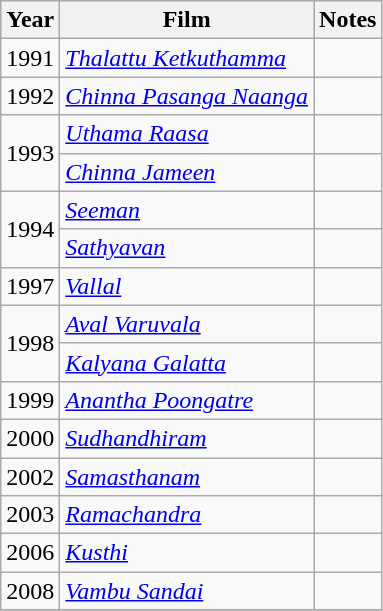<table class="wikitable">
<tr style="background:#ccc; text-align:center;">
<th>Year</th>
<th>Film</th>
<th>Notes</th>
</tr>
<tr>
<td>1991</td>
<td><em><a href='#'>Thalattu Ketkuthamma</a></em></td>
<td></td>
</tr>
<tr>
<td>1992</td>
<td><em><a href='#'>Chinna Pasanga Naanga</a></em></td>
<td></td>
</tr>
<tr>
<td rowspan="2">1993</td>
<td><em><a href='#'>Uthama Raasa</a></em></td>
<td></td>
</tr>
<tr>
<td><em><a href='#'>Chinna Jameen</a></em></td>
<td></td>
</tr>
<tr>
<td rowspan="2">1994</td>
<td><em><a href='#'>Seeman</a></em></td>
<td></td>
</tr>
<tr>
<td><em><a href='#'>Sathyavan</a></em></td>
<td></td>
</tr>
<tr>
<td>1997</td>
<td><em><a href='#'>Vallal</a></em></td>
<td></td>
</tr>
<tr>
<td rowspan="2">1998</td>
<td><em><a href='#'>Aval Varuvala</a></em></td>
<td></td>
</tr>
<tr>
<td><em><a href='#'>Kalyana Galatta</a></em></td>
<td></td>
</tr>
<tr>
<td>1999</td>
<td><em><a href='#'>Anantha Poongatre</a></em></td>
<td></td>
</tr>
<tr>
<td>2000</td>
<td><em><a href='#'>Sudhandhiram</a></em></td>
<td></td>
</tr>
<tr>
<td>2002</td>
<td><em><a href='#'>Samasthanam</a></em></td>
<td></td>
</tr>
<tr>
<td>2003</td>
<td><em><a href='#'>Ramachandra</a></em></td>
<td></td>
</tr>
<tr>
<td>2006</td>
<td><em><a href='#'>Kusthi</a></em></td>
<td></td>
</tr>
<tr>
<td>2008</td>
<td><em><a href='#'>Vambu Sandai</a></em></td>
<td></td>
</tr>
<tr>
</tr>
</table>
